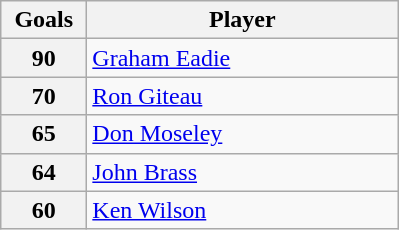<table class="wikitable" style="text-align:left;">
<tr>
<th width=50>Goals</th>
<th width=200>Player</th>
</tr>
<tr>
<th>90</th>
<td> <a href='#'>Graham Eadie</a></td>
</tr>
<tr>
<th>70</th>
<td> <a href='#'>Ron Giteau</a></td>
</tr>
<tr>
<th>65</th>
<td> <a href='#'>Don Moseley</a></td>
</tr>
<tr>
<th>64</th>
<td> <a href='#'>John Brass</a></td>
</tr>
<tr>
<th>60</th>
<td> <a href='#'>Ken Wilson</a></td>
</tr>
</table>
